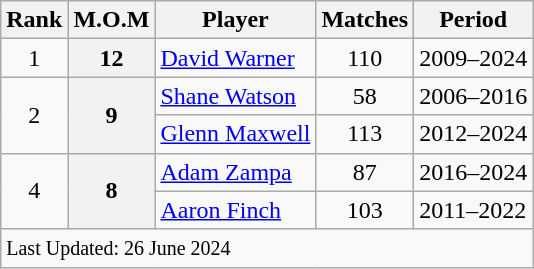<table class="wikitable plainrowheaders sortable">
<tr>
<th scope=col>Rank</th>
<th scope=col>M.O.M</th>
<th scope=col>Player</th>
<th scope=col>Matches</th>
<th scope=col>Period</th>
</tr>
<tr>
<td align=center>1</td>
<th scope=row style=text-align:center;>12</th>
<td><a href='#'>David Warner</a></td>
<td align=center>110</td>
<td>2009–2024</td>
</tr>
<tr>
<td align=center rowspan=2>2</td>
<th scope=row style=text-align:center; rowspan=2>9</th>
<td><a href='#'>Shane Watson</a></td>
<td align=center>58</td>
<td>2006–2016</td>
</tr>
<tr>
<td><a href='#'>Glenn Maxwell</a></td>
<td align=center>113</td>
<td>2012–2024</td>
</tr>
<tr>
<td align=center rowspan=2>4</td>
<th scope=row style=text-align:center; rowspan=2>8</th>
<td><a href='#'>Adam Zampa</a></td>
<td align=center>87</td>
<td>2016–2024</td>
</tr>
<tr>
<td><a href='#'>Aaron Finch</a></td>
<td align=center>103</td>
<td>2011–2022</td>
</tr>
<tr class=sortbottom>
<td colspan=7><small>Last Updated: 26 June 2024</small></td>
</tr>
</table>
